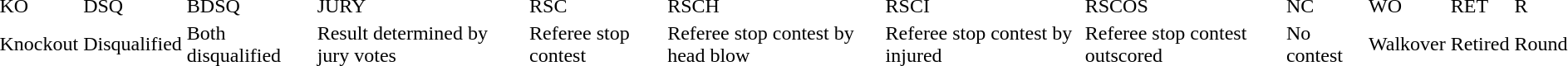<table class="Symbol of AIBA"|->
<tr>
<td>KO</td>
<td>DSQ</td>
<td>BDSQ</td>
<td>JURY</td>
<td>RSC</td>
<td>RSCH</td>
<td>RSCI</td>
<td>RSCOS</td>
<td>NC</td>
<td>WO</td>
<td>RET</td>
<td>R</td>
</tr>
<tr>
<td>Knockout</td>
<td>Disqualified</td>
<td>Both disqualified</td>
<td>Result determined by jury votes</td>
<td>Referee stop contest</td>
<td>Referee stop contest by head blow</td>
<td>Referee stop contest by injured</td>
<td>Referee stop contest outscored</td>
<td>No contest</td>
<td>Walkover</td>
<td>Retired</td>
<td>Round</td>
</tr>
</table>
